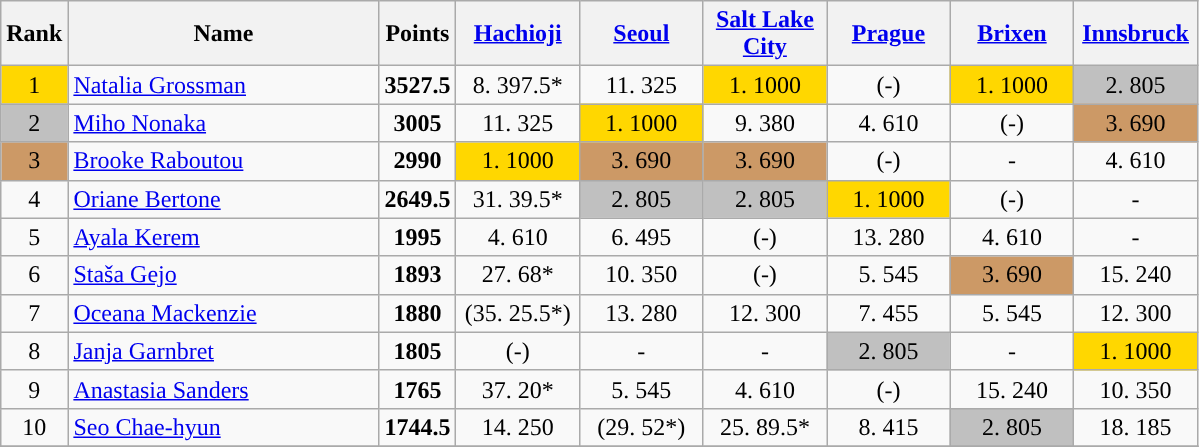<table class="wikitable sortable">
<tr>
<th>Rank</th>
<th width = "200">Name</th>
<th>Points</th>
<th width = "75" data-sort-type="number"><a href='#'>Hachioji</a></th>
<th width = "75" data-sort-type="number"><a href='#'>Seoul</a></th>
<th width = "75" data-sort-type="number"><a href='#'>Salt Lake City</a></th>
<th width = "75" data-sort-type="number"><a href='#'>Prague</a></th>
<th width = "75" data-sort-type="number"><a href='#'>Brixen</a></th>
<th width = "75" data-sort-type="number"><a href='#'>Innsbruck</a></th>
</tr>
<tr>
<td align="center" style="background: gold">1</td>
<td> <a href='#'>Natalia Grossman</a></td>
<td align="center"><strong>3527.5</strong></td>
<td align="center">8. 397.5*</td>
<td align="center">11. 325</td>
<td align="center" style="background: gold">1. 1000</td>
<td align="center">(-)</td>
<td align="center" style="background: gold">1. 1000</td>
<td align="center" style="background: silver">2. 805</td>
</tr>
<tr>
<td align="center" style="background: silver">2</td>
<td> <a href='#'>Miho Nonaka</a></td>
<td align="center"><strong>3005</strong></td>
<td align="center">11. 325</td>
<td align="center" style="background: gold">1. 1000</td>
<td align="center">9. 380</td>
<td align="center">4. 610</td>
<td align="center">(-)</td>
<td align="center" style="background: #cc9966">3. 690</td>
</tr>
<tr>
<td align="center" style="background: #cc9966">3</td>
<td> <a href='#'>Brooke Raboutou</a></td>
<td align="center"><strong>2990</strong></td>
<td align="center" style="background: gold">1. 1000</td>
<td align="center" style="background: #cc9966">3. 690</td>
<td align="center" style="background: #cc9966">3. 690</td>
<td align="center">(-)</td>
<td align="center">-</td>
<td align="center">4. 610</td>
</tr>
<tr>
<td align="center">4</td>
<td> <a href='#'>Oriane Bertone</a></td>
<td align="center"><strong>2649.5</strong></td>
<td align="center">31. 39.5*</td>
<td align="center" style="background: silver">2. 805</td>
<td align="center" style="background: silver">2. 805</td>
<td align="center" style="background: gold">1. 1000</td>
<td align="center">(-)</td>
<td align="center">-</td>
</tr>
<tr>
<td align="center">5</td>
<td> <a href='#'>Ayala Kerem</a></td>
<td align="center"><strong>1995</strong></td>
<td align="center">4. 610</td>
<td align="center">6. 495</td>
<td align="center">(-)</td>
<td align="center">13. 280</td>
<td align="center">4. 610</td>
<td align="center">-</td>
</tr>
<tr>
<td align="center">6</td>
<td> <a href='#'>Staša Gejo</a></td>
<td align="center"><strong>1893</strong></td>
<td align="center">27. 68*</td>
<td align="center">10. 350</td>
<td align="center">(-)</td>
<td align="center">5. 545</td>
<td align="center" style="background: #cc9966">3. 690</td>
<td align="center">15. 240</td>
</tr>
<tr>
<td align="center">7</td>
<td> <a href='#'>Oceana Mackenzie</a></td>
<td align="center"><strong>1880</strong></td>
<td align="center">(35. 25.5*)</td>
<td align="center">13. 280</td>
<td align="center">12. 300</td>
<td align="center">7. 455</td>
<td align="center">5. 545</td>
<td align="center">12. 300</td>
</tr>
<tr>
<td align="center">8</td>
<td> <a href='#'>Janja  Garnbret</a></td>
<td align="center"><strong>1805</strong></td>
<td align="center">(-)</td>
<td align="center">-</td>
<td align="center">-</td>
<td align="center" style="background: silver">2. 805</td>
<td align="center">-</td>
<td align="center" style="background: gold">1. 1000</td>
</tr>
<tr>
<td align="center">9</td>
<td> <a href='#'>Anastasia Sanders</a></td>
<td align="center"><strong>1765</strong></td>
<td align="center">37. 20*</td>
<td align="center">5. 545</td>
<td align="center">4. 610</td>
<td align="center">(-)</td>
<td align="center">15. 240</td>
<td align="center">10. 350</td>
</tr>
<tr>
<td align="center">10</td>
<td> <a href='#'>Seo Chae-hyun</a></td>
<td align="center"><strong>1744.5</strong></td>
<td align="center">14. 250</td>
<td align="center">(29. 52*)</td>
<td align="center">25. 89.5*</td>
<td align="center">8. 415</td>
<td align="center" style="background: silver">2. 805</td>
<td align="center">18. 185</td>
</tr>
<tr>
</tr>
</table>
